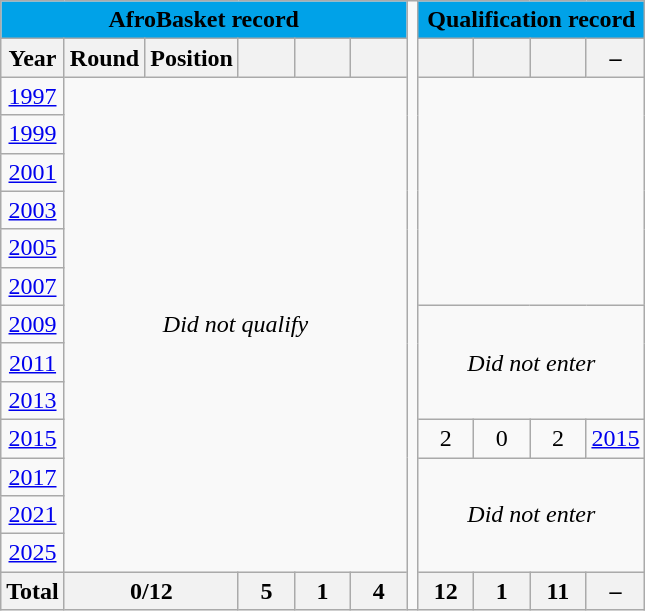<table class="wikitable" style="text-align:center;">
<tr>
<th colspan="6" style="background:#00a2e8; color:black;">AfroBasket record</th>
<td rowspan="16"></td>
<th colspan="4" style="background:#00a2e8; color:black;">Qualification record</th>
</tr>
<tr>
<th>Year</th>
<th>Round</th>
<th>Position</th>
<th width="30"></th>
<th width="30"></th>
<th width="30"></th>
<th width="30"></th>
<th width="30"></th>
<th width="30"></th>
<th>–</th>
</tr>
<tr>
<td> <a href='#'>1997</a></td>
<td colspan="5" rowspan="13"><em>Did not qualify</em></td>
</tr>
<tr>
<td> <a href='#'>1999</a></td>
</tr>
<tr>
<td> <a href='#'>2001</a></td>
</tr>
<tr>
<td> <a href='#'>2003</a></td>
</tr>
<tr>
<td> <a href='#'>2005</a></td>
</tr>
<tr>
<td> <a href='#'>2007</a></td>
</tr>
<tr>
<td> <a href='#'>2009</a></td>
<td colspan="4" rowspan="3"><em>Did not enter</em></td>
</tr>
<tr>
<td> <a href='#'>2011</a></td>
</tr>
<tr>
<td> <a href='#'>2013</a></td>
</tr>
<tr>
<td> <a href='#'>2015</a></td>
<td>2</td>
<td>0</td>
<td>2</td>
<td><a href='#'>2015</a></td>
</tr>
<tr>
<td>  <a href='#'>2017</a></td>
<td colspan="4" rowspan="3"><em>Did not enter</em></td>
</tr>
<tr>
<td> <a href='#'>2021</a></td>
</tr>
<tr>
<td> <a href='#'>2025</a></td>
</tr>
<tr>
<th>Total</th>
<th colspan="2">0/12</th>
<th>5</th>
<th>1</th>
<th>4</th>
<th>12</th>
<th>1</th>
<th>11</th>
<th>–</th>
</tr>
</table>
